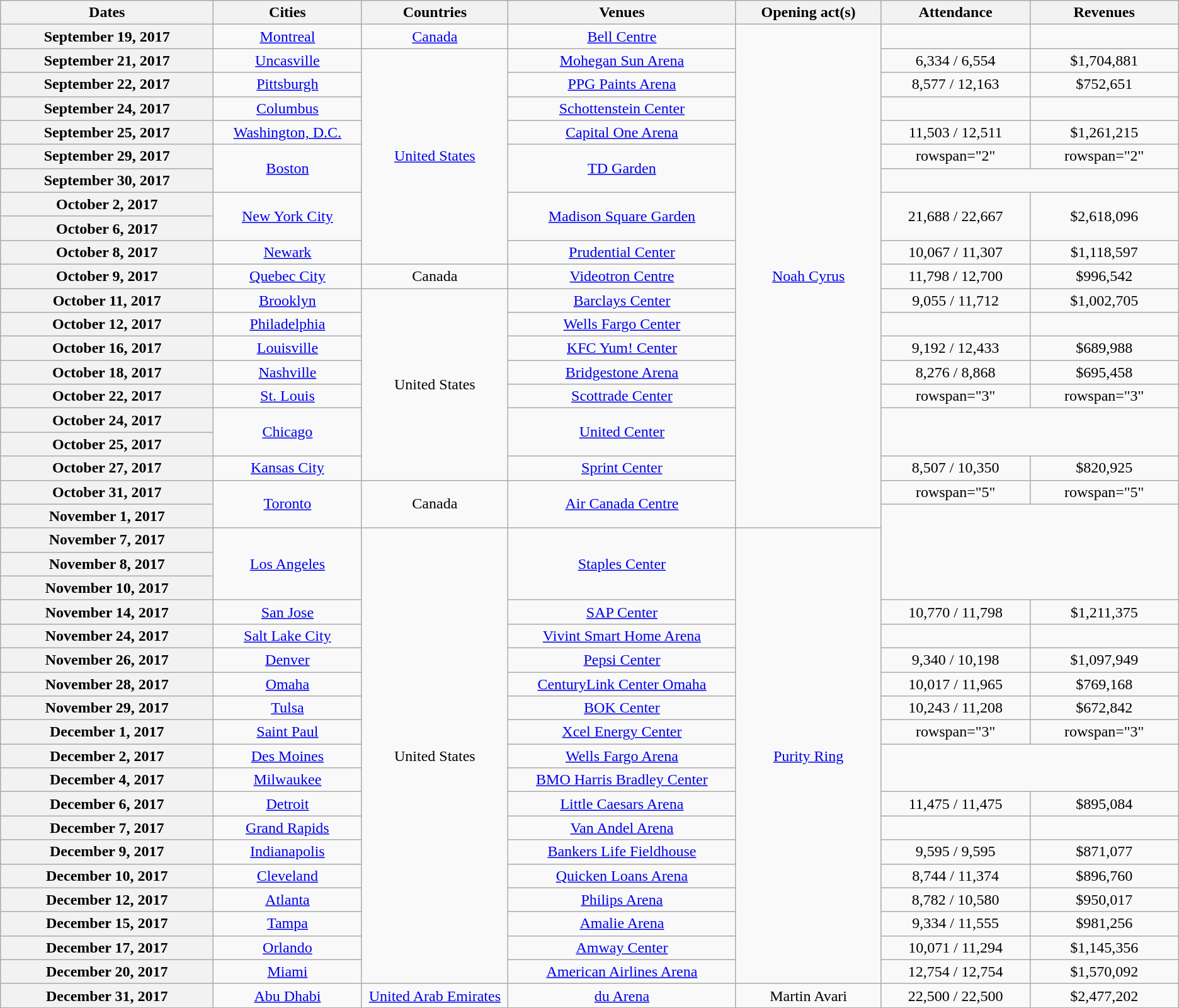<table class="wikitable plainrowheaders" style="text-align:center;">
<tr>
<th scope="col" style="width:15em;">Dates</th>
<th scope="col" style="width:10em;">Cities</th>
<th scope="col" style="width:10em;">Countries</th>
<th scope="col" style="width:16em;">Venues</th>
<th scope="col" style="width:10em;">Opening act(s)</th>
<th scope="col" style="width:10em;">Attendance</th>
<th scope="col" style="width:10em;">Revenues</th>
</tr>
<tr>
<th scope="row" style="text-align:center;">September 19, 2017</th>
<td><a href='#'>Montreal</a></td>
<td><a href='#'>Canada</a></td>
<td><a href='#'>Bell Centre</a></td>
<td rowspan="21"><a href='#'>Noah Cyrus</a></td>
<td></td>
<td></td>
</tr>
<tr>
<th scope="row" style="text-align:center;">September 21, 2017</th>
<td><a href='#'>Uncasville</a></td>
<td rowspan="9"><a href='#'>United States</a></td>
<td><a href='#'>Mohegan Sun Arena</a></td>
<td>6,334 / 6,554</td>
<td>$1,704,881</td>
</tr>
<tr>
<th scope="row" style="text-align:center;">September 22, 2017</th>
<td><a href='#'>Pittsburgh</a></td>
<td><a href='#'>PPG Paints Arena</a></td>
<td>8,577 / 12,163</td>
<td>$752,651</td>
</tr>
<tr>
<th scope="row" style="text-align:center;">September 24, 2017</th>
<td><a href='#'>Columbus</a></td>
<td><a href='#'>Schottenstein Center</a></td>
<td></td>
<td></td>
</tr>
<tr>
<th scope="row" style="text-align:center;">September 25, 2017</th>
<td><a href='#'>Washington, D.C.</a></td>
<td><a href='#'>Capital One Arena</a></td>
<td>11,503 / 12,511</td>
<td>$1,261,215</td>
</tr>
<tr>
<th scope="row" style="text-align:center;">September 29, 2017</th>
<td rowspan="2"><a href='#'>Boston</a></td>
<td rowspan="2"><a href='#'>TD Garden</a></td>
<td>rowspan="2" </td>
<td>rowspan="2" </td>
</tr>
<tr>
<th scope="row" style="text-align:center;">September 30, 2017</th>
</tr>
<tr>
<th scope="row" style="text-align:center;">October 2, 2017</th>
<td rowspan="2"><a href='#'>New York City</a></td>
<td rowspan="2"><a href='#'>Madison Square Garden</a></td>
<td rowspan="2">21,688 / 22,667</td>
<td rowspan="2">$2,618,096</td>
</tr>
<tr>
<th scope="row" style="text-align:center;">October 6, 2017</th>
</tr>
<tr>
<th scope="row" style="text-align:center;">October 8, 2017</th>
<td><a href='#'>Newark</a></td>
<td><a href='#'>Prudential Center</a></td>
<td>10,067 / 11,307</td>
<td>$1,118,597</td>
</tr>
<tr>
<th scope="row" style="text-align:center;">October 9, 2017</th>
<td><a href='#'>Quebec City</a></td>
<td>Canada</td>
<td><a href='#'>Videotron Centre</a></td>
<td>11,798 / 12,700</td>
<td>$996,542</td>
</tr>
<tr>
<th scope="row" style="text-align:center;">October 11, 2017</th>
<td><a href='#'>Brooklyn</a></td>
<td rowspan="8">United States</td>
<td><a href='#'>Barclays Center</a></td>
<td>9,055 / 11,712</td>
<td>$1,002,705</td>
</tr>
<tr>
<th scope="row" style="text-align:center;">October 12, 2017</th>
<td><a href='#'>Philadelphia</a></td>
<td><a href='#'>Wells Fargo Center</a></td>
<td></td>
<td></td>
</tr>
<tr>
<th scope="row" style="text-align:center;">October 16, 2017</th>
<td><a href='#'>Louisville</a></td>
<td><a href='#'>KFC Yum! Center</a></td>
<td>9,192 / 12,433</td>
<td>$689,988</td>
</tr>
<tr>
<th scope="row" style="text-align:center;">October 18, 2017</th>
<td><a href='#'>Nashville</a></td>
<td><a href='#'>Bridgestone Arena</a></td>
<td>8,276 / 8,868</td>
<td>$695,458</td>
</tr>
<tr>
<th scope="row" style="text-align:center;">October 22, 2017</th>
<td><a href='#'>St. Louis</a></td>
<td><a href='#'>Scottrade Center</a></td>
<td>rowspan="3" </td>
<td>rowspan="3" </td>
</tr>
<tr>
<th scope="row" style="text-align:center;">October 24, 2017</th>
<td rowspan="2"><a href='#'>Chicago</a></td>
<td rowspan="2"><a href='#'>United Center</a></td>
</tr>
<tr>
<th scope="row" style="text-align:center;">October 25, 2017</th>
</tr>
<tr>
<th scope="row" style="text-align:center;">October 27, 2017</th>
<td><a href='#'>Kansas City</a></td>
<td><a href='#'>Sprint Center</a></td>
<td>8,507 / 10,350</td>
<td>$820,925</td>
</tr>
<tr>
<th scope="row" style="text-align:center;">October 31, 2017</th>
<td rowspan="2"><a href='#'>Toronto</a></td>
<td rowspan="2">Canada</td>
<td rowspan="2"><a href='#'>Air Canada Centre</a></td>
<td>rowspan="5" </td>
<td>rowspan="5" </td>
</tr>
<tr>
<th scope="row" style="text-align:center;">November 1, 2017</th>
</tr>
<tr>
<th scope="row" style="text-align:center;">November 7, 2017</th>
<td rowspan="3"><a href='#'>Los Angeles</a></td>
<td rowspan="19">United States</td>
<td rowspan="3"><a href='#'>Staples Center</a></td>
<td rowspan="19"><a href='#'>Purity Ring</a></td>
</tr>
<tr>
<th scope="row" style="text-align:center;">November 8, 2017</th>
</tr>
<tr>
<th scope="row" style="text-align:center;">November 10, 2017</th>
</tr>
<tr>
<th scope="row" style="text-align:center;">November 14, 2017</th>
<td><a href='#'>San Jose</a></td>
<td><a href='#'>SAP Center</a></td>
<td>10,770 / 11,798</td>
<td>$1,211,375</td>
</tr>
<tr>
<th scope="row" style="text-align:center;">November 24, 2017</th>
<td><a href='#'>Salt Lake City</a></td>
<td><a href='#'>Vivint Smart Home Arena</a></td>
<td></td>
<td></td>
</tr>
<tr>
<th scope="row" style="text-align:center;">November 26, 2017</th>
<td><a href='#'>Denver</a></td>
<td><a href='#'>Pepsi Center</a></td>
<td>9,340 / 10,198</td>
<td>$1,097,949</td>
</tr>
<tr>
<th scope="row" style="text-align:center;">November 28, 2017</th>
<td><a href='#'>Omaha</a></td>
<td><a href='#'>CenturyLink Center Omaha</a></td>
<td>10,017 / 11,965</td>
<td>$769,168</td>
</tr>
<tr>
<th scope="row" style="text-align:center;">November 29, 2017</th>
<td><a href='#'>Tulsa</a></td>
<td><a href='#'>BOK Center</a></td>
<td>10,243 / 11,208</td>
<td>$672,842</td>
</tr>
<tr>
<th scope="row" style="text-align:center;">December 1, 2017</th>
<td><a href='#'>Saint Paul</a></td>
<td><a href='#'>Xcel Energy Center</a></td>
<td>rowspan="3" </td>
<td>rowspan="3" </td>
</tr>
<tr>
<th scope="row" style="text-align:center;">December 2, 2017</th>
<td><a href='#'>Des Moines</a></td>
<td><a href='#'>Wells Fargo Arena</a></td>
</tr>
<tr>
<th scope="row" style="text-align:center;">December 4, 2017</th>
<td><a href='#'>Milwaukee</a></td>
<td><a href='#'>BMO Harris Bradley Center</a></td>
</tr>
<tr>
<th scope="row" style="text-align:center;">December 6, 2017</th>
<td><a href='#'>Detroit</a></td>
<td><a href='#'>Little Caesars Arena</a></td>
<td>11,475 / 11,475</td>
<td>$895,084</td>
</tr>
<tr>
<th scope="row" style="text-align:center;">December 7, 2017</th>
<td><a href='#'>Grand Rapids</a></td>
<td><a href='#'>Van Andel Arena</a></td>
<td></td>
<td></td>
</tr>
<tr>
<th scope="row" style="text-align:center;">December 9, 2017</th>
<td><a href='#'>Indianapolis</a></td>
<td><a href='#'>Bankers Life Fieldhouse</a></td>
<td>9,595 / 9,595</td>
<td>$871,077</td>
</tr>
<tr>
<th scope="row" style="text-align:center;">December 10, 2017</th>
<td><a href='#'>Cleveland</a></td>
<td><a href='#'>Quicken Loans Arena</a></td>
<td>8,744 / 11,374</td>
<td>$896,760</td>
</tr>
<tr>
<th scope="row" style="text-align:center;">December 12, 2017</th>
<td><a href='#'>Atlanta</a></td>
<td><a href='#'>Philips Arena</a></td>
<td>8,782 / 10,580</td>
<td>$950,017</td>
</tr>
<tr>
<th scope="row" style="text-align:center;">December 15, 2017</th>
<td><a href='#'>Tampa</a></td>
<td><a href='#'>Amalie Arena</a></td>
<td>9,334 / 11,555</td>
<td>$981,256</td>
</tr>
<tr>
<th scope="row" style="text-align:center;">December 17, 2017</th>
<td><a href='#'>Orlando</a></td>
<td><a href='#'>Amway Center</a></td>
<td>10,071 / 11,294</td>
<td>$1,145,356</td>
</tr>
<tr>
<th scope="row" style="text-align:center;">December 20, 2017</th>
<td><a href='#'>Miami</a></td>
<td><a href='#'>American Airlines Arena</a></td>
<td>12,754 / 12,754</td>
<td>$1,570,092</td>
</tr>
<tr>
<th scope="row" style="text-align:center;">December 31, 2017</th>
<td><a href='#'>Abu Dhabi</a></td>
<td><a href='#'>United Arab Emirates</a></td>
<td><a href='#'>du Arena</a></td>
<td>Martin Avari</td>
<td>22,500 / 22,500</td>
<td>$2,477,202</td>
</tr>
</table>
